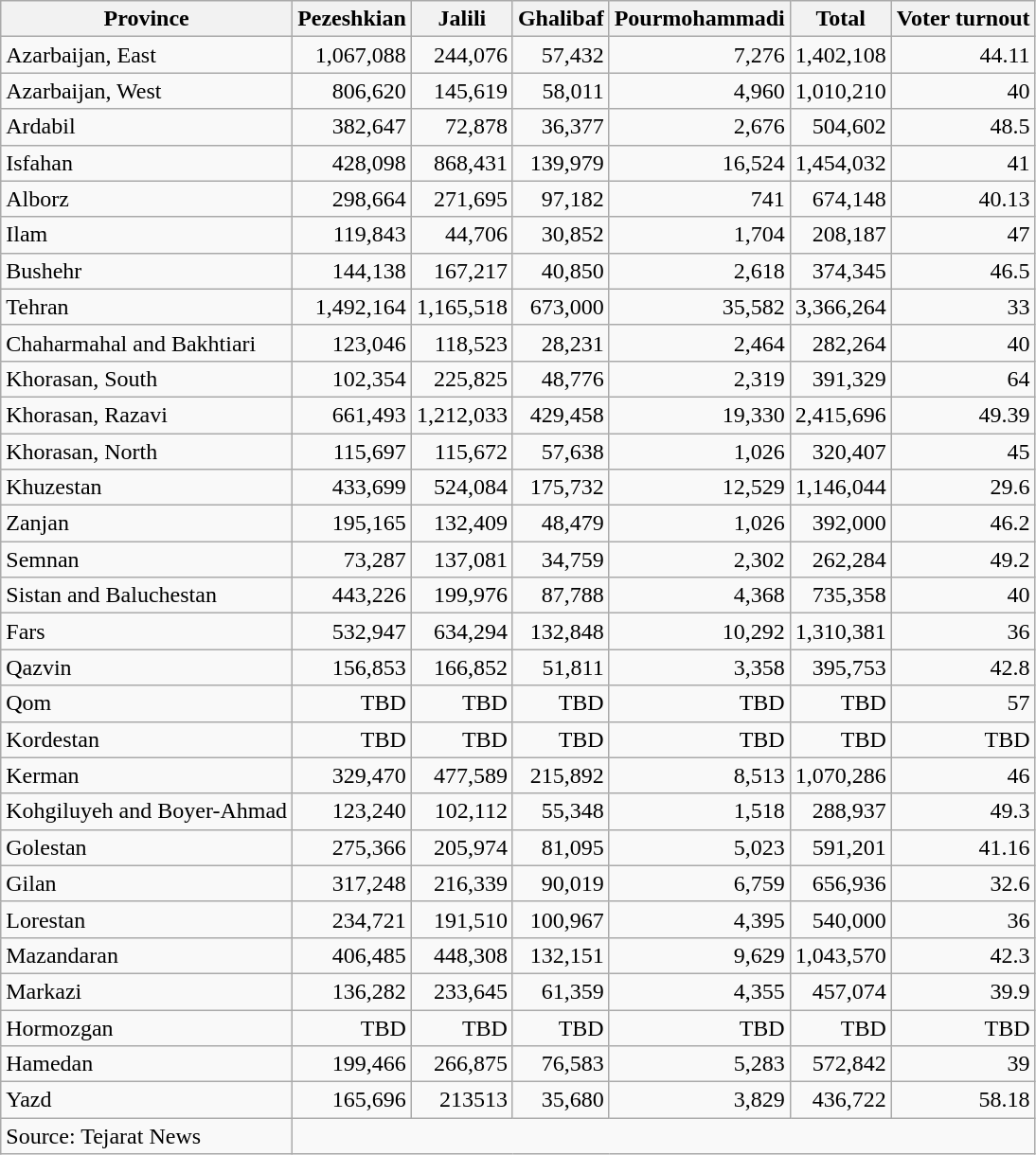<table class="wikitable sortable" style=text-align:right>
<tr>
<th>Province</th>
<th>Pezeshkian</th>
<th>Jalili</th>
<th>Ghalibaf</th>
<th>Pourmohammadi</th>
<th>Total</th>
<th>Voter turnout</th>
</tr>
<tr>
<td align=left>Azarbaijan, East</td>
<td>1,067,088</td>
<td>244,076</td>
<td>57,432</td>
<td>7,276</td>
<td>1,402,108</td>
<td>44.11</td>
</tr>
<tr>
<td align=left>Azarbaijan, West</td>
<td>806,620</td>
<td>145,619</td>
<td>58,011</td>
<td>4,960</td>
<td>1,010,210</td>
<td>40</td>
</tr>
<tr>
<td align=left>Ardabil</td>
<td>382,647</td>
<td>72,878</td>
<td>36,377</td>
<td>2,676</td>
<td>504,602</td>
<td>48.5</td>
</tr>
<tr>
<td align=left>Isfahan</td>
<td>428,098</td>
<td>868,431</td>
<td>139,979</td>
<td>16,524</td>
<td>1,454,032</td>
<td>41</td>
</tr>
<tr>
<td align=left>Alborz</td>
<td>298,664</td>
<td>271,695</td>
<td>97,182</td>
<td>741</td>
<td>674,148</td>
<td>40.13</td>
</tr>
<tr>
<td align=left>Ilam</td>
<td>119,843</td>
<td>44,706</td>
<td>30,852</td>
<td>1,704</td>
<td>208,187</td>
<td>47</td>
</tr>
<tr>
<td align=left>Bushehr</td>
<td>144,138</td>
<td>167,217</td>
<td>40,850</td>
<td>2,618</td>
<td>374,345</td>
<td>46.5</td>
</tr>
<tr>
<td align=left>Tehran</td>
<td>1,492,164</td>
<td>1,165,518</td>
<td>673,000</td>
<td>35,582</td>
<td>3,366,264</td>
<td>33</td>
</tr>
<tr>
<td align=left>Chaharmahal and Bakhtiari</td>
<td>123,046</td>
<td>118,523</td>
<td>28,231</td>
<td>2,464</td>
<td>282,264</td>
<td>40</td>
</tr>
<tr>
<td align=left>Khorasan, South</td>
<td>102,354</td>
<td>225,825</td>
<td>48,776</td>
<td>2,319</td>
<td>391,329</td>
<td>64</td>
</tr>
<tr>
<td align=left>Khorasan, Razavi</td>
<td>661,493</td>
<td>1,212,033</td>
<td>429,458</td>
<td>19,330</td>
<td>2,415,696</td>
<td>49.39</td>
</tr>
<tr>
<td align=left>Khorasan, North</td>
<td>115,697</td>
<td>115,672</td>
<td>57,638</td>
<td>1,026</td>
<td>320,407</td>
<td>45</td>
</tr>
<tr>
<td align=left>Khuzestan</td>
<td>433,699</td>
<td>524,084</td>
<td>175,732</td>
<td>12,529</td>
<td>1,146,044</td>
<td>29.6</td>
</tr>
<tr>
<td align=left>Zanjan</td>
<td>195,165</td>
<td>132,409</td>
<td>48,479</td>
<td>1,026</td>
<td>392,000</td>
<td>46.2</td>
</tr>
<tr>
<td align=left>Semnan</td>
<td>73,287</td>
<td>137,081</td>
<td>34,759</td>
<td>2,302</td>
<td>262,284</td>
<td>49.2</td>
</tr>
<tr>
<td align=left>Sistan and Baluchestan</td>
<td>443,226</td>
<td>199,976</td>
<td>87,788</td>
<td>4,368</td>
<td>735,358</td>
<td>40</td>
</tr>
<tr>
<td align=left>Fars</td>
<td>532,947</td>
<td>634,294</td>
<td>132,848</td>
<td>10,292</td>
<td>1,310,381</td>
<td>36</td>
</tr>
<tr>
<td align=left>Qazvin</td>
<td>156,853</td>
<td>166,852</td>
<td>51,811</td>
<td>3,358</td>
<td>395,753</td>
<td>42.8</td>
</tr>
<tr>
<td align=left>Qom</td>
<td>TBD</td>
<td>TBD</td>
<td>TBD</td>
<td>TBD</td>
<td>TBD</td>
<td>57</td>
</tr>
<tr>
<td align=left>Kordestan</td>
<td>TBD</td>
<td>TBD</td>
<td>TBD</td>
<td>TBD</td>
<td>TBD</td>
<td>TBD</td>
</tr>
<tr>
<td align=left>Kerman</td>
<td>329,470</td>
<td>477,589</td>
<td>215,892</td>
<td>8,513</td>
<td>1,070,286</td>
<td>46</td>
</tr>
<tr>
<td align=left>Kohgiluyeh and Boyer-Ahmad</td>
<td>123,240</td>
<td>102,112</td>
<td>55,348</td>
<td>1,518</td>
<td>288,937</td>
<td>49.3</td>
</tr>
<tr>
<td align=left>Golestan</td>
<td>275,366</td>
<td>205,974</td>
<td>81,095</td>
<td>5,023</td>
<td>591,201</td>
<td>41.16</td>
</tr>
<tr>
<td align=left>Gilan</td>
<td>317,248</td>
<td>216,339</td>
<td>90,019</td>
<td>6,759</td>
<td>656,936</td>
<td>32.6</td>
</tr>
<tr>
<td align=left>Lorestan</td>
<td>234,721</td>
<td>191,510</td>
<td>100,967</td>
<td>4,395</td>
<td>540,000</td>
<td>36</td>
</tr>
<tr>
<td align=left>Mazandaran</td>
<td>406,485</td>
<td>448,308</td>
<td>132,151</td>
<td>9,629</td>
<td>1,043,570</td>
<td>42.3</td>
</tr>
<tr>
<td align=left>Markazi</td>
<td>136,282</td>
<td>233,645</td>
<td>61,359</td>
<td>4,355</td>
<td>457,074</td>
<td>39.9</td>
</tr>
<tr>
<td align=left>Hormozgan</td>
<td>TBD</td>
<td>TBD</td>
<td>TBD</td>
<td>TBD</td>
<td>TBD</td>
<td>TBD</td>
</tr>
<tr>
<td align=left>Hamedan</td>
<td>199,466</td>
<td>266,875</td>
<td>76,583</td>
<td>5,283</td>
<td>572,842</td>
<td>39</td>
</tr>
<tr>
<td align=left>Yazd</td>
<td>165,696</td>
<td>213513</td>
<td>35,680</td>
<td>3,829</td>
<td>436,722</td>
<td>58.18</td>
</tr>
<tr class=sortbottom>
<td align=left>Source: Tejarat News</td>
</tr>
</table>
